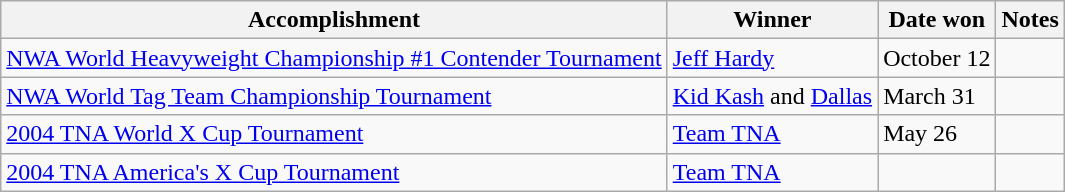<table class="wikitable">
<tr>
<th>Accomplishment</th>
<th>Winner</th>
<th>Date won</th>
<th>Notes</th>
</tr>
<tr>
<td><a href='#'>NWA World Heavyweight Championship #1 Contender Tournament</a></td>
<td><a href='#'>Jeff Hardy</a></td>
<td>October 12</td>
<td></td>
</tr>
<tr>
<td><a href='#'>NWA World Tag Team Championship Tournament</a></td>
<td><a href='#'>Kid Kash</a> and <a href='#'>Dallas</a></td>
<td>March 31</td>
<td></td>
</tr>
<tr>
<td><a href='#'>2004 TNA World X Cup Tournament</a></td>
<td><a href='#'>Team TNA</a></td>
<td>May 26</td>
<td></td>
</tr>
<tr>
<td><a href='#'>2004 TNA America's X Cup Tournament</a></td>
<td><a href='#'>Team TNA</a></td>
<td></td>
<td></td>
</tr>
</table>
